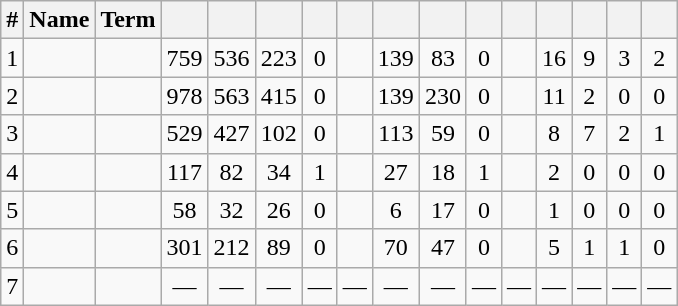<table class="wikitable sortable" style="text-align:center;">
<tr>
<th scope="col">#</th>
<th scope="col">Name</th>
<th scope="col">Term</th>
<th scope="col"></th>
<th scope="col"></th>
<th scope="col"></th>
<th scope="col"></th>
<th scope="col"></th>
<th scope="col"></th>
<th scope="col"></th>
<th scope="col"></th>
<th scope="col"></th>
<th scope="col"></th>
<th scope="col"></th>
<th scope="col"></th>
<th scope="col"></th>
</tr>
<tr>
<td scope="row">1</td>
<td></td>
<td></td>
<td>759</td>
<td>536</td>
<td>223</td>
<td>0</td>
<td></td>
<td>139</td>
<td>83</td>
<td>0</td>
<td></td>
<td>16</td>
<td>9</td>
<td>3</td>
<td>2</td>
</tr>
<tr>
<td scope="row">2</td>
<td></td>
<td></td>
<td>978</td>
<td>563</td>
<td>415</td>
<td>0</td>
<td></td>
<td>139</td>
<td>230</td>
<td>0</td>
<td></td>
<td>11</td>
<td>2</td>
<td>0</td>
<td>0</td>
</tr>
<tr>
<td scope="row">3</td>
<td></td>
<td></td>
<td>529</td>
<td>427</td>
<td>102</td>
<td>0</td>
<td></td>
<td>113</td>
<td>59</td>
<td>0</td>
<td></td>
<td>8</td>
<td>7</td>
<td>2</td>
<td>1</td>
</tr>
<tr>
<td scope="row">4</td>
<td></td>
<td></td>
<td>117</td>
<td>82</td>
<td>34</td>
<td>1</td>
<td></td>
<td>27</td>
<td>18</td>
<td>1</td>
<td></td>
<td>2</td>
<td>0</td>
<td>0</td>
<td>0</td>
</tr>
<tr>
<td scope="row">5</td>
<td></td>
<td></td>
<td>58</td>
<td>32</td>
<td>26</td>
<td>0</td>
<td></td>
<td>6</td>
<td>17</td>
<td>0</td>
<td></td>
<td>1</td>
<td>0</td>
<td>0</td>
<td>0</td>
</tr>
<tr>
<td scope="row">6</td>
<td></td>
<td></td>
<td>301</td>
<td>212</td>
<td>89</td>
<td>0</td>
<td></td>
<td>70</td>
<td>47</td>
<td>0</td>
<td></td>
<td>5</td>
<td>1</td>
<td>1</td>
<td>0</td>
</tr>
<tr>
<td scope="row">7</td>
<td></td>
<td></td>
<td>—</td>
<td>—</td>
<td>—</td>
<td>—</td>
<td>—</td>
<td>—</td>
<td>—</td>
<td>—</td>
<td>—</td>
<td>—</td>
<td>—</td>
<td>—</td>
<td>—</td>
</tr>
</table>
